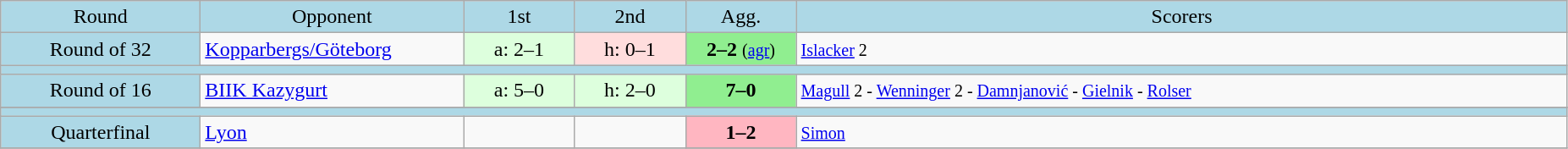<table class="wikitable" style="text-align:center">
<tr bgcolor=lightblue>
<td width=150px>Round</td>
<td width=200px>Opponent</td>
<td width=80px>1st</td>
<td width=80px>2nd</td>
<td width=80px>Agg.</td>
<td width=600px>Scorers</td>
</tr>
<tr>
<td bgcolor=lightblue>Round of 32</td>
<td align=left> <a href='#'>Kopparbergs/Göteborg</a></td>
<td bgcolor=#ddffdd>a: 2–1</td>
<td bgcolor=#ffdddd>h: 0–1</td>
<td bgcolor=lightgreen><strong>2–2</strong> <small>(<a href='#'>agr</a>)</small></td>
<td align=left><small><a href='#'>Islacker</a> 2</small></td>
</tr>
<tr bgcolor=lightblue>
<td colspan=6></td>
</tr>
<tr>
<td bgcolor=lightblue>Round of 16</td>
<td align=left> <a href='#'>BIIK Kazygurt</a></td>
<td bgcolor="#ddffdd">a: 5–0</td>
<td bgcolor="#ddffdd">h: 2–0</td>
<td bgcolor=lightgreen><strong>7–0</strong></td>
<td align=left><small><a href='#'>Magull</a> 2 - <a href='#'>Wenninger</a> 2 - <a href='#'>Damnjanović</a> - <a href='#'>Gielnik</a> - <a href='#'>Rolser</a></small></td>
</tr>
<tr>
</tr>
<tr bgcolor=lightblue>
<td colspan=6></td>
</tr>
<tr>
<td bgcolor=lightblue>Quarterfinal</td>
<td align=left> <a href='#'>Lyon</a></td>
<td></td>
<td></td>
<td bgcolor=lightpink><strong>1–2</strong></td>
<td align=left><small><a href='#'>Simon</a></small></td>
</tr>
<tr>
</tr>
</table>
